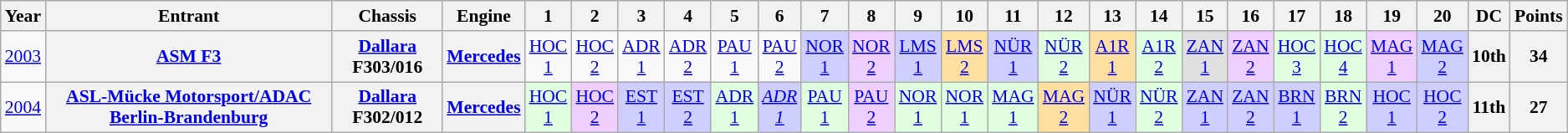<table class="wikitable" style="text-align:center; font-size:90%">
<tr>
<th>Year</th>
<th>Entrant</th>
<th>Chassis</th>
<th>Engine</th>
<th>1</th>
<th>2</th>
<th>3</th>
<th>4</th>
<th>5</th>
<th>6</th>
<th>7</th>
<th>8</th>
<th>9</th>
<th>10</th>
<th>11</th>
<th>12</th>
<th>13</th>
<th>14</th>
<th>15</th>
<th>16</th>
<th>17</th>
<th>18</th>
<th>19</th>
<th>20</th>
<th>DC</th>
<th>Points</th>
</tr>
<tr>
<td><a href='#'>2003</a></td>
<th><a href='#'>ASM F3</a></th>
<th><a href='#'>Dallara</a> F303/016</th>
<th><a href='#'>Mercedes</a></th>
<td><a href='#'>HOC<br>1</a></td>
<td><a href='#'>HOC<br>2</a></td>
<td><a href='#'>ADR<br>1</a></td>
<td><a href='#'>ADR<br>2</a></td>
<td><a href='#'>PAU<br>1</a></td>
<td><a href='#'>PAU<br>2</a></td>
<td style="background:#CFCFFF;"><a href='#'>NOR<br>1</a><br></td>
<td style="background:#EFCFFF;"><a href='#'>NOR<br>2</a><br></td>
<td style="background:#CFCFFF;"><a href='#'>LMS<br>1</a><br></td>
<td style="background:#FFDF9F;"><a href='#'>LMS<br>2</a><br></td>
<td style="background:#CFCFFF;"><a href='#'>NÜR<br>1</a><br></td>
<td style="background:#DFFFDF;"><a href='#'>NÜR<br>2</a><br></td>
<td style="background:#FFDF9F;"><a href='#'>A1R<br>1</a><br></td>
<td style="background:#DFFFDF;"><a href='#'>A1R<br>2</a><br></td>
<td style="background:#DFDFDF;"><a href='#'>ZAN<br>1</a><br></td>
<td style="background:#EFCFFF;"><a href='#'>ZAN<br>2</a><br></td>
<td style="background:#DFFFDF;"><a href='#'>HOC<br>3</a><br></td>
<td style="background:#DFFFDF;"><a href='#'>HOC<br>4</a><br></td>
<td style="background:#EFCFFF;"><a href='#'>MAG<br>1</a><br></td>
<td style="background:#CFCFFF;"><a href='#'>MAG<br>2</a><br></td>
<th>10th</th>
<th>34</th>
</tr>
<tr>
<td><a href='#'>2004</a></td>
<th><a href='#'>ASL-Mücke Motorsport/ADAC Berlin-Brandenburg</a></th>
<th><a href='#'>Dallara</a> F302/012</th>
<th><a href='#'>Mercedes</a></th>
<td style="background:#DFFFDF;"><a href='#'>HOC<br>1</a><br></td>
<td style="background:#EFCFFF;"><a href='#'>HOC<br>2</a><br></td>
<td style="background:#CFCFFF;"><a href='#'>EST<br>1</a><br></td>
<td style="background:#CFCFFF;"><a href='#'>EST<br>2</a><br></td>
<td style="background:#DFFFDF;"><a href='#'>ADR<br>1</a><br></td>
<td style="background:#CFCFFF;"><em><a href='#'>ADR<br>1</a></em><br></td>
<td style="background:#DFFFDF;"><a href='#'>PAU<br>1</a><br></td>
<td style="background:#EFCFFF;"><a href='#'>PAU<br>2</a><br></td>
<td style="background:#DFFFDF;"><a href='#'>NOR<br>1</a><br></td>
<td style="background:#DFFFDF;"><a href='#'>NOR<br>1</a><br></td>
<td style="background:#DFFFDF;"><a href='#'>MAG<br>1</a><br></td>
<td style="background:#FFDF9F;"><a href='#'>MAG<br>2</a><br></td>
<td style="background:#CFCFFF;"><a href='#'>NÜR<br>1</a><br></td>
<td style="background:#DFFFDF;"><a href='#'>NÜR<br>2</a><br></td>
<td style="background:#CFCFFF;"><a href='#'>ZAN<br>1</a><br></td>
<td style="background:#CFCFFF;"><a href='#'>ZAN<br>2</a><br></td>
<td style="background:#CFCFFF;"><a href='#'>BRN<br>1</a><br></td>
<td style="background:#DFFFDF;"><a href='#'>BRN<br>2</a><br></td>
<td style="background:#CFCFFF;"><a href='#'>HOC<br>1</a><br></td>
<td style="background:#CFCFFF;"><a href='#'>HOC<br>2</a><br></td>
<th>11th</th>
<th>27</th>
</tr>
</table>
